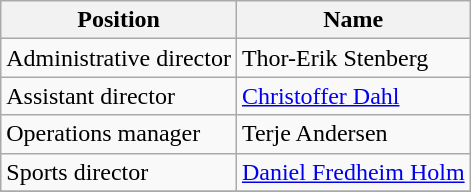<table class="wikitable">
<tr>
<th>Position</th>
<th>Name</th>
</tr>
<tr>
<td>Administrative director</td>
<td>Thor-Erik Stenberg</td>
</tr>
<tr>
<td>Assistant director</td>
<td><a href='#'>Christoffer Dahl</a></td>
</tr>
<tr>
<td>Operations manager</td>
<td>Terje Andersen</td>
</tr>
<tr>
<td>Sports director</td>
<td><a href='#'>Daniel Fredheim Holm</a></td>
</tr>
<tr>
</tr>
</table>
